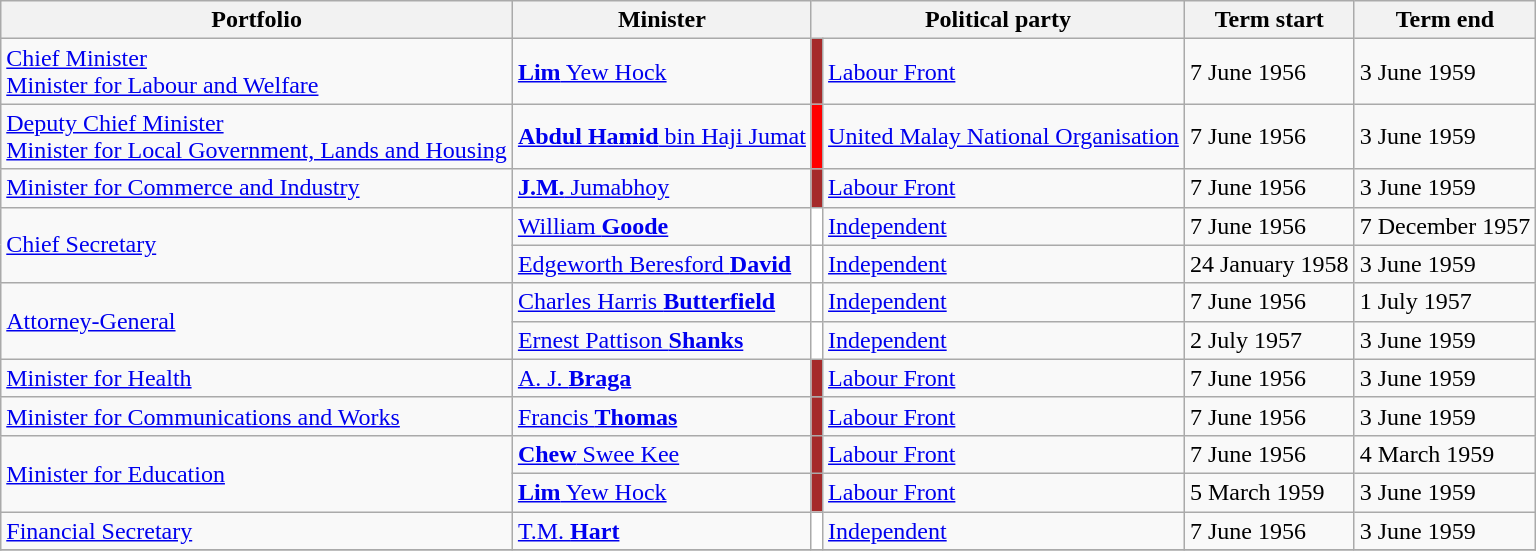<table class=wikitable>
<tr>
<th>Portfolio</th>
<th>Minister</th>
<th colspan="2">Political party</th>
<th>Term start</th>
<th>Term end</th>
</tr>
<tr>
<td><a href='#'>Chief Minister</a><br> <a href='#'>Minister for Labour and Welfare</a></td>
<td><a href='#'><strong>Lim</strong> Yew Hock</a></td>
<td bgcolor=Brown></td>
<td><a href='#'>Labour Front</a></td>
<td>7 June 1956</td>
<td>3 June 1959</td>
</tr>
<tr>
<td><a href='#'>Deputy Chief Minister</a><br><a href='#'>Minister for Local Government, Lands and Housing</a></td>
<td><a href='#'><strong>Abdul Hamid</strong> bin Haji Jumat</a></td>
<td bgcolor=Red></td>
<td><a href='#'>United Malay National Organisation</a></td>
<td>7 June 1956</td>
<td>3 June 1959</td>
</tr>
<tr>
<td><a href='#'>Minister for Commerce and Industry</a></td>
<td><a href='#'><strong>J.M.</strong> Jumabhoy</a></td>
<td bgcolor=Brown></td>
<td><a href='#'>Labour Front</a></td>
<td>7 June 1956</td>
<td>3 June 1959</td>
</tr>
<tr>
<td rowspan="2"><a href='#'>Chief Secretary</a></td>
<td><a href='#'>William <strong>Goode</strong></a></td>
<td bgcolor=white></td>
<td><a href='#'>Independent</a></td>
<td>7 June 1956</td>
<td>7 December 1957</td>
</tr>
<tr>
<td><a href='#'>Edgeworth Beresford <strong>David</strong></a></td>
<td bgcolor="white"></td>
<td><a href='#'>Independent</a></td>
<td>24 January 1958</td>
<td>3 June 1959</td>
</tr>
<tr>
<td rowspan="2"><a href='#'>Attorney-General</a></td>
<td><a href='#'>Charles Harris <strong>Butterfield</strong></a></td>
<td bgcolor="white"></td>
<td><a href='#'>Independent</a></td>
<td>7 June 1956</td>
<td>1 July 1957</td>
</tr>
<tr>
<td><a href='#'>Ernest Pattison <strong>Shanks</strong></a></td>
<td bgcolor="white"></td>
<td><a href='#'>Independent</a></td>
<td>2 July 1957</td>
<td>3 June 1959</td>
</tr>
<tr>
<td><a href='#'>Minister for Health</a></td>
<td><a href='#'>A. J. <strong>Braga</strong></a></td>
<td bgcolor="Brown"></td>
<td><a href='#'>Labour Front</a></td>
<td>7 June 1956</td>
<td>3 June 1959</td>
</tr>
<tr>
<td><a href='#'>Minister for Communications and Works</a></td>
<td><a href='#'>Francis <strong>Thomas</strong></a></td>
<td bgcolor="Brown"></td>
<td><a href='#'>Labour Front</a></td>
<td>7 June 1956</td>
<td>3 June 1959</td>
</tr>
<tr>
<td rowspan="2"><a href='#'>Minister for Education</a></td>
<td><a href='#'><strong>Chew</strong> Swee Kee</a></td>
<td bgcolor="Brown"></td>
<td><a href='#'>Labour Front</a></td>
<td>7 June 1956</td>
<td>4 March 1959</td>
</tr>
<tr>
<td><a href='#'><strong>Lim</strong> Yew Hock</a></td>
<td bgcolor="Brown"></td>
<td><a href='#'>Labour Front</a></td>
<td>5 March 1959</td>
<td>3 June 1959</td>
</tr>
<tr>
<td><a href='#'>Financial Secretary</a></td>
<td><a href='#'>T.M. <strong>Hart</strong></a></td>
<td bgcolor="white"></td>
<td><a href='#'>Independent</a></td>
<td>7 June 1956</td>
<td>3 June 1959</td>
</tr>
<tr>
</tr>
</table>
